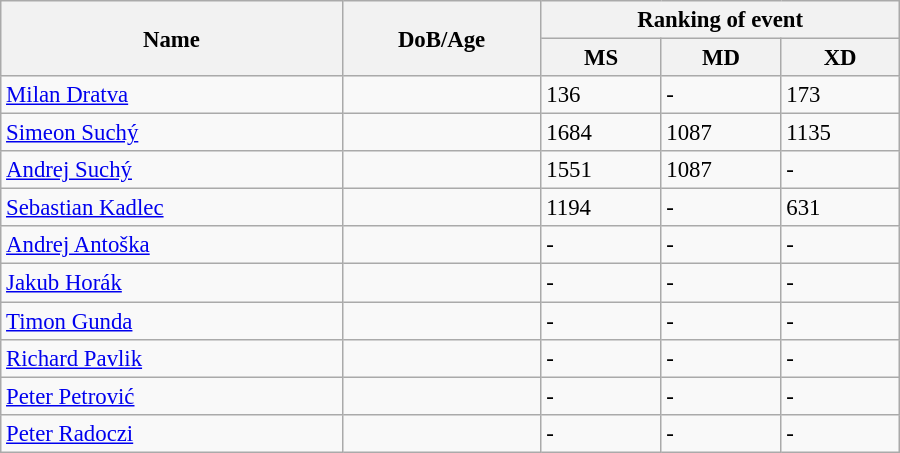<table class="wikitable" style="width:600px; font-size:95%;">
<tr>
<th rowspan="2" align="left">Name</th>
<th rowspan="2" align="left">DoB/Age</th>
<th colspan="3" align="center">Ranking of event</th>
</tr>
<tr>
<th align="center">MS</th>
<th>MD</th>
<th align="center">XD</th>
</tr>
<tr>
<td><a href='#'>Milan Dratva</a></td>
<td></td>
<td>136</td>
<td>-</td>
<td>173</td>
</tr>
<tr>
<td><a href='#'>Simeon Suchý</a></td>
<td></td>
<td>1684</td>
<td>1087</td>
<td>1135</td>
</tr>
<tr>
<td><a href='#'>Andrej Suchý</a></td>
<td></td>
<td>1551</td>
<td>1087</td>
<td>-</td>
</tr>
<tr>
<td><a href='#'>Sebastian Kadlec</a></td>
<td></td>
<td>1194</td>
<td>-</td>
<td>631</td>
</tr>
<tr>
<td><a href='#'>Andrej Antoška</a></td>
<td></td>
<td>-</td>
<td>-</td>
<td>-</td>
</tr>
<tr>
<td><a href='#'>Jakub Horák</a></td>
<td></td>
<td>-</td>
<td>-</td>
<td>-</td>
</tr>
<tr>
<td><a href='#'>Timon Gunda</a></td>
<td></td>
<td>-</td>
<td>-</td>
<td>-</td>
</tr>
<tr>
<td><a href='#'>Richard Pavlik</a></td>
<td></td>
<td>-</td>
<td>-</td>
<td>-</td>
</tr>
<tr>
<td><a href='#'>Peter Petrović</a></td>
<td></td>
<td>-</td>
<td>-</td>
<td>-</td>
</tr>
<tr>
<td><a href='#'>Peter Radoczi</a></td>
<td></td>
<td>-</td>
<td>-</td>
<td>-</td>
</tr>
</table>
